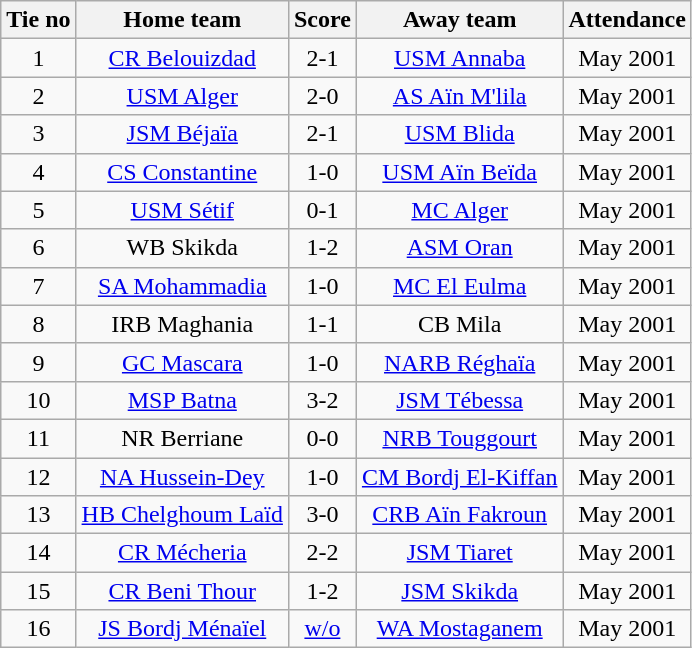<table class="wikitable" style="text-align:center">
<tr>
<th>Tie no</th>
<th>Home team</th>
<th>Score</th>
<th>Away team</th>
<th>Attendance</th>
</tr>
<tr>
<td>1</td>
<td><a href='#'>CR Belouizdad</a></td>
<td>2-1</td>
<td><a href='#'>USM Annaba</a></td>
<td>May 2001</td>
</tr>
<tr>
<td>2</td>
<td><a href='#'>USM Alger</a></td>
<td>2-0</td>
<td><a href='#'>AS Aïn M'lila</a></td>
<td>May 2001</td>
</tr>
<tr>
<td>3</td>
<td><a href='#'>JSM Béjaïa</a></td>
<td>2-1</td>
<td><a href='#'>USM Blida</a></td>
<td>May 2001</td>
</tr>
<tr>
<td>4</td>
<td><a href='#'>CS Constantine</a></td>
<td>1-0</td>
<td><a href='#'>USM Aïn Beïda</a></td>
<td>May 2001</td>
</tr>
<tr>
<td>5</td>
<td><a href='#'>USM Sétif</a></td>
<td>0-1</td>
<td><a href='#'>MC Alger</a></td>
<td>May 2001</td>
</tr>
<tr>
<td>6</td>
<td>WB Skikda</td>
<td>1-2</td>
<td><a href='#'>ASM Oran</a></td>
<td>May 2001</td>
</tr>
<tr>
<td>7</td>
<td><a href='#'>SA Mohammadia</a></td>
<td>1-0</td>
<td><a href='#'>MC El Eulma</a></td>
<td>May 2001</td>
</tr>
<tr>
<td>8</td>
<td>IRB Maghania</td>
<td>1-1</td>
<td>CB Mila</td>
<td>May 2001</td>
</tr>
<tr>
<td>9</td>
<td><a href='#'>GC Mascara</a></td>
<td>1-0</td>
<td><a href='#'>NARB Réghaïa</a></td>
<td>May 2001</td>
</tr>
<tr>
<td>10</td>
<td><a href='#'>MSP Batna</a></td>
<td>3-2</td>
<td><a href='#'>JSM Tébessa</a></td>
<td>May 2001</td>
</tr>
<tr>
<td>11</td>
<td>NR Berriane</td>
<td>0-0</td>
<td><a href='#'>NRB Touggourt</a></td>
<td>May 2001</td>
</tr>
<tr>
<td>12</td>
<td><a href='#'>NA Hussein-Dey</a></td>
<td>1-0</td>
<td><a href='#'>CM Bordj El-Kiffan</a></td>
<td>May 2001</td>
</tr>
<tr>
<td>13</td>
<td><a href='#'>HB Chelghoum Laïd</a></td>
<td>3-0</td>
<td><a href='#'>CRB Aïn Fakroun</a></td>
<td>May 2001</td>
</tr>
<tr>
<td>14</td>
<td><a href='#'>CR Mécheria</a></td>
<td>2-2</td>
<td><a href='#'>JSM Tiaret</a></td>
<td>May 2001</td>
</tr>
<tr>
<td>15</td>
<td><a href='#'>CR Beni Thour</a></td>
<td>1-2</td>
<td><a href='#'>JSM Skikda</a></td>
<td>May 2001</td>
</tr>
<tr>
<td>16</td>
<td><a href='#'>JS Bordj Ménaïel</a></td>
<td><a href='#'>w/o</a></td>
<td><a href='#'>WA Mostaganem</a></td>
<td>May 2001</td>
</tr>
</table>
